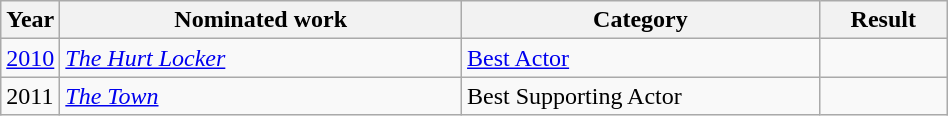<table class="wikitable sortable" width="50%">
<tr>
<th width="1%">Year</th>
<th width="45%">Nominated work</th>
<th width="40%">Category</th>
<th width="14%">Result</th>
</tr>
<tr>
<td><a href='#'>2010</a></td>
<td><em><a href='#'>The Hurt Locker</a></em></td>
<td><a href='#'>Best Actor</a></td>
<td></td>
</tr>
<tr>
<td>2011</td>
<td><em><a href='#'>The Town</a></em></td>
<td>Best Supporting Actor</td>
<td></td>
</tr>
</table>
